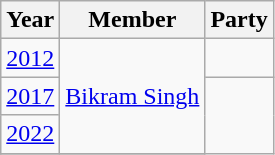<table class="wikitable sortable">
<tr>
<th>Year</th>
<th>Member</th>
<th colspan="2">Party</th>
</tr>
<tr>
<td><a href='#'>2012</a></td>
<td rowspan=3><a href='#'>Bikram Singh</a></td>
<td></td>
</tr>
<tr>
<td><a href='#'>2017</a></td>
</tr>
<tr>
<td><a href='#'>2022</a></td>
</tr>
<tr>
</tr>
</table>
